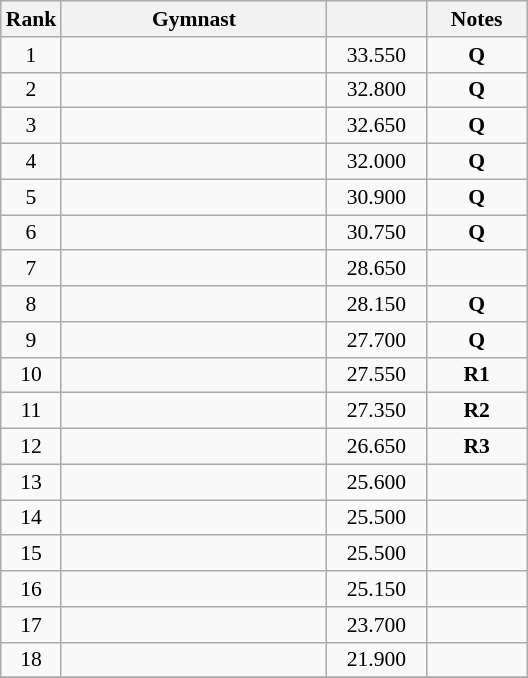<table class="wikitable sortable" style="text-align:center; font-size:90%">
<tr>
<th scope="col" style="width:20px;">Rank</th>
<th ! scope="col" style="width:170px;">Gymnast</th>
<th ! scope="col" style="width:60px;"></th>
<th ! scope="col" style="width:60px;">Notes</th>
</tr>
<tr>
<td>1</td>
<td align=left></td>
<td>33.550</td>
<td><strong>Q</strong></td>
</tr>
<tr>
<td>2</td>
<td align=left></td>
<td>32.800</td>
<td><strong>Q</strong></td>
</tr>
<tr>
<td>3</td>
<td align=left></td>
<td>32.650</td>
<td><strong>Q</strong></td>
</tr>
<tr>
<td>4</td>
<td align=left></td>
<td>32.000</td>
<td><strong>Q</strong></td>
</tr>
<tr>
<td>5</td>
<td align=left></td>
<td>30.900</td>
<td><strong>Q</strong></td>
</tr>
<tr>
<td>6</td>
<td align=left></td>
<td>30.750</td>
<td><strong>Q</strong></td>
</tr>
<tr>
<td>7</td>
<td align=left></td>
<td>28.650</td>
<td></td>
</tr>
<tr>
<td>8</td>
<td align=left></td>
<td>28.150</td>
<td><strong>Q</strong></td>
</tr>
<tr>
<td>9</td>
<td align=left></td>
<td>27.700</td>
<td><strong>Q</strong></td>
</tr>
<tr>
<td>10</td>
<td align=left></td>
<td>27.550</td>
<td><strong>R1</strong></td>
</tr>
<tr>
<td>11</td>
<td align=left></td>
<td>27.350</td>
<td><strong>R2</strong></td>
</tr>
<tr>
<td>12</td>
<td align=left></td>
<td>26.650</td>
<td><strong>R3</strong></td>
</tr>
<tr>
<td>13</td>
<td align=left></td>
<td>25.600</td>
<td></td>
</tr>
<tr>
<td>14</td>
<td align=left></td>
<td>25.500</td>
<td></td>
</tr>
<tr>
<td>15</td>
<td align=left></td>
<td>25.500</td>
<td></td>
</tr>
<tr>
<td>16</td>
<td align=left></td>
<td>25.150</td>
<td></td>
</tr>
<tr>
<td>17</td>
<td align=left></td>
<td>23.700</td>
<td></td>
</tr>
<tr>
<td>18</td>
<td align=left></td>
<td>21.900</td>
<td></td>
</tr>
<tr>
</tr>
</table>
